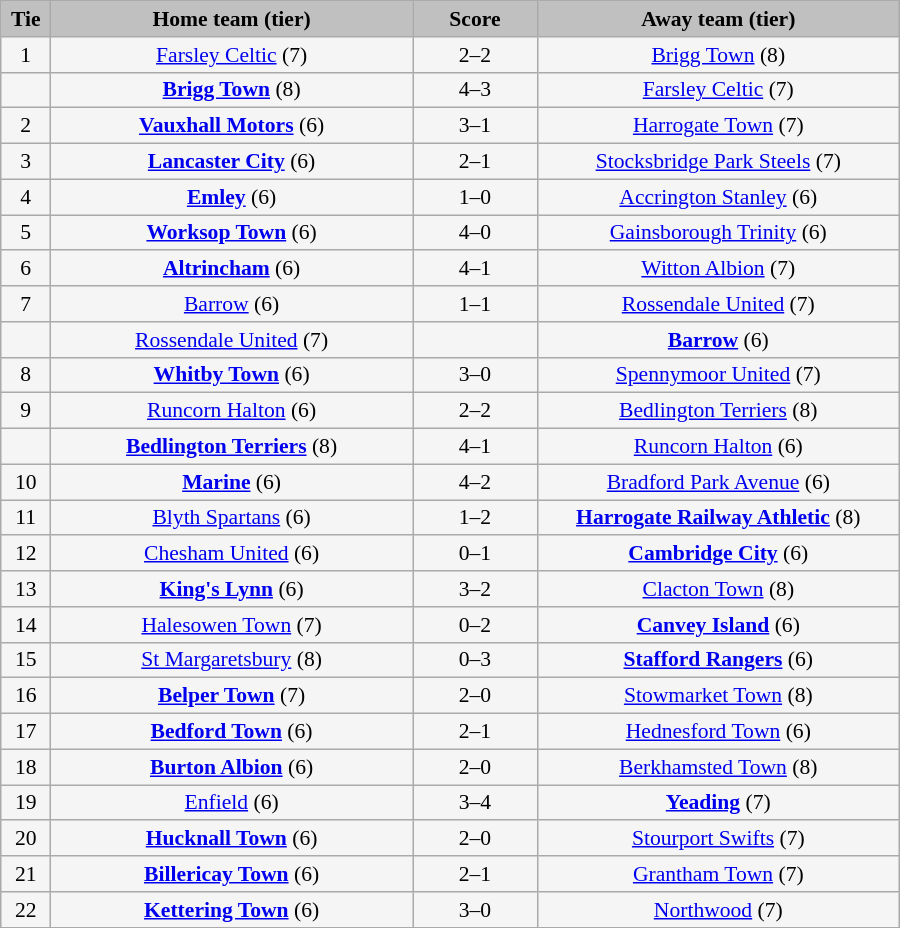<table class="wikitable" style="width: 600px; background:WhiteSmoke; text-align:center; font-size:90%">
<tr>
<td scope="col" style="width:  5.00%; background:silver;"><strong>Tie</strong></td>
<td scope="col" style="width: 36.25%; background:silver;"><strong>Home team (tier)</strong></td>
<td scope="col" style="width: 12.50%; background:silver;"><strong>Score</strong></td>
<td scope="col" style="width: 36.25%; background:silver;"><strong>Away team (tier)</strong></td>
</tr>
<tr>
<td>1</td>
<td><a href='#'>Farsley Celtic</a> (7)</td>
<td>2–2</td>
<td><a href='#'>Brigg Town</a> (8)</td>
</tr>
<tr>
<td><em></em></td>
<td><strong><a href='#'>Brigg Town</a></strong> (8)</td>
<td>4–3</td>
<td><a href='#'>Farsley Celtic</a> (7)</td>
</tr>
<tr>
<td>2</td>
<td><strong><a href='#'>Vauxhall Motors</a></strong> (6)</td>
<td>3–1</td>
<td><a href='#'>Harrogate Town</a> (7)</td>
</tr>
<tr>
<td>3</td>
<td><strong><a href='#'>Lancaster City</a></strong> (6)</td>
<td>2–1</td>
<td><a href='#'>Stocksbridge Park Steels</a> (7)</td>
</tr>
<tr>
<td>4</td>
<td><strong><a href='#'>Emley</a></strong> (6)</td>
<td>1–0</td>
<td><a href='#'>Accrington Stanley</a> (6)</td>
</tr>
<tr>
<td>5</td>
<td><strong><a href='#'>Worksop Town</a></strong> (6)</td>
<td>4–0</td>
<td><a href='#'>Gainsborough Trinity</a> (6)</td>
</tr>
<tr>
<td>6</td>
<td><strong><a href='#'>Altrincham</a></strong> (6)</td>
<td>4–1</td>
<td><a href='#'>Witton Albion</a> (7)</td>
</tr>
<tr>
<td>7</td>
<td><a href='#'>Barrow</a> (6)</td>
<td>1–1</td>
<td><a href='#'>Rossendale United</a> (7)</td>
</tr>
<tr>
<td><em></em></td>
<td><a href='#'>Rossendale United</a> (7)</td>
<td></td>
<td><strong><a href='#'>Barrow</a></strong> (6)</td>
</tr>
<tr>
<td>8</td>
<td><strong><a href='#'>Whitby Town</a></strong> (6)</td>
<td>3–0</td>
<td><a href='#'>Spennymoor United</a> (7)</td>
</tr>
<tr>
<td>9</td>
<td><a href='#'>Runcorn Halton</a> (6)</td>
<td>2–2</td>
<td><a href='#'>Bedlington Terriers</a> (8)</td>
</tr>
<tr>
<td><em></em></td>
<td><strong><a href='#'>Bedlington Terriers</a></strong> (8)</td>
<td>4–1</td>
<td><a href='#'>Runcorn Halton</a> (6)</td>
</tr>
<tr>
<td>10</td>
<td><strong><a href='#'>Marine</a></strong> (6)</td>
<td>4–2</td>
<td><a href='#'>Bradford Park Avenue</a> (6)</td>
</tr>
<tr>
<td>11</td>
<td><a href='#'>Blyth Spartans</a> (6)</td>
<td>1–2</td>
<td><strong><a href='#'>Harrogate Railway Athletic</a></strong> (8)</td>
</tr>
<tr>
<td>12</td>
<td><a href='#'>Chesham United</a> (6)</td>
<td>0–1</td>
<td><strong><a href='#'>Cambridge City</a></strong> (6)</td>
</tr>
<tr>
<td>13</td>
<td><strong><a href='#'>King's Lynn</a></strong> (6)</td>
<td>3–2</td>
<td><a href='#'>Clacton Town</a> (8)</td>
</tr>
<tr>
<td>14</td>
<td><a href='#'>Halesowen Town</a> (7)</td>
<td>0–2</td>
<td><strong><a href='#'>Canvey Island</a></strong> (6)</td>
</tr>
<tr>
<td>15</td>
<td><a href='#'>St Margaretsbury</a> (8)</td>
<td>0–3</td>
<td><strong><a href='#'>Stafford Rangers</a></strong> (6)</td>
</tr>
<tr>
<td>16</td>
<td><strong><a href='#'>Belper Town</a></strong> (7)</td>
<td>2–0</td>
<td><a href='#'>Stowmarket Town</a> (8)</td>
</tr>
<tr>
<td>17</td>
<td><strong><a href='#'>Bedford Town</a></strong> (6)</td>
<td>2–1</td>
<td><a href='#'>Hednesford Town</a> (6)</td>
</tr>
<tr>
<td>18</td>
<td><strong><a href='#'>Burton Albion</a></strong> (6)</td>
<td>2–0</td>
<td><a href='#'>Berkhamsted Town</a> (8)</td>
</tr>
<tr>
<td>19</td>
<td><a href='#'>Enfield</a> (6)</td>
<td>3–4</td>
<td><strong><a href='#'>Yeading</a></strong> (7)</td>
</tr>
<tr>
<td>20</td>
<td><strong><a href='#'>Hucknall Town</a></strong> (6)</td>
<td>2–0</td>
<td><a href='#'>Stourport Swifts</a> (7)</td>
</tr>
<tr>
<td>21</td>
<td><strong><a href='#'>Billericay Town</a></strong> (6)</td>
<td>2–1</td>
<td><a href='#'>Grantham Town</a> (7)</td>
</tr>
<tr>
<td>22</td>
<td><strong><a href='#'>Kettering Town</a></strong> (6)</td>
<td>3–0</td>
<td><a href='#'>Northwood</a> (7)</td>
</tr>
</table>
